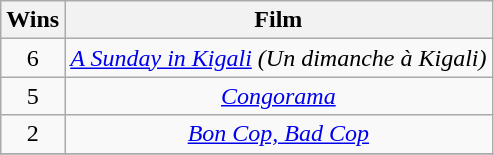<table class="wikitable" style="text-align:center;">
<tr>
<th scope="col" width="17">Wins</th>
<th scope="col" align="center">Film</th>
</tr>
<tr>
<td rowspan="1" style="text-align:center;">6</td>
<td><em><a href='#'>A Sunday in Kigali</a> (Un dimanche à Kigali)</em></td>
</tr>
<tr>
<td rowspan="1" style="text-align:center;">5</td>
<td><em><a href='#'>Congorama</a></em></td>
</tr>
<tr>
<td rowspan="1" style="text-align:center;">2</td>
<td><em><a href='#'>Bon Cop, Bad Cop</a></em></td>
</tr>
<tr>
</tr>
</table>
